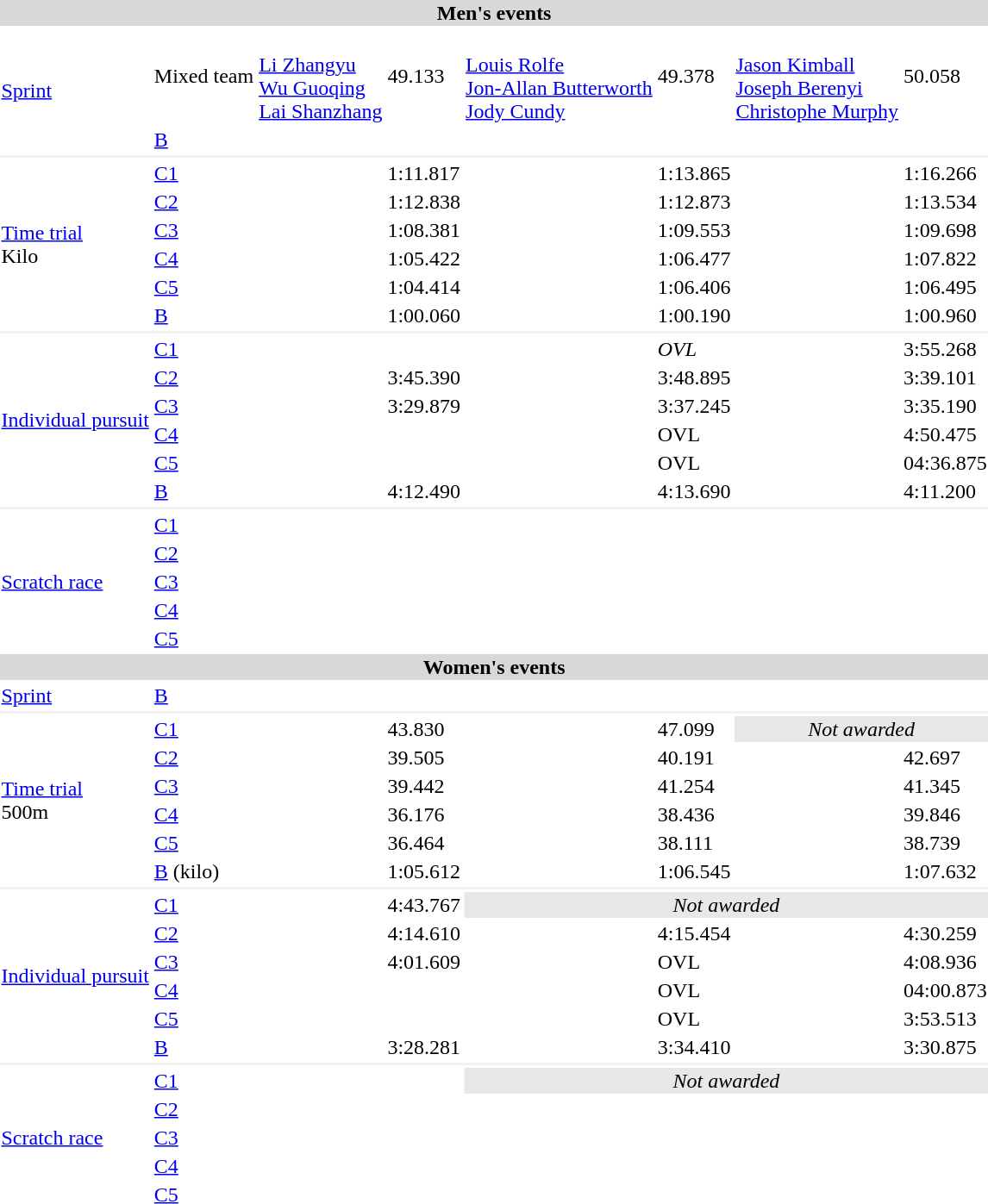<table>
<tr>
<td colspan=8 bgcolor=#d8d8d8 align=center><strong>Men's events</strong></td>
</tr>
<tr>
<td rowspan=2><a href='#'>Sprint</a></td>
<td>Mixed team</td>
<td><br><a href='#'>Li Zhangyu</a><br><a href='#'>Wu Guoqing</a><br><a href='#'>Lai Shanzhang</a></td>
<td>49.133</td>
<td><br><a href='#'>Louis Rolfe</a><br><a href='#'>Jon-Allan Butterworth</a><br><a href='#'>Jody Cundy</a></td>
<td>49.378</td>
<td><br><a href='#'>Jason Kimball</a><br><a href='#'>Joseph Berenyi</a><br><a href='#'>Christophe Murphy</a></td>
<td>50.058</td>
</tr>
<tr>
<td><a href='#'>B</a></td>
<td colspan=2></td>
<td colspan=2></td>
<td colspan=2></td>
</tr>
<tr>
<td colspan=8 bgcolor=#f2f2f2></td>
</tr>
<tr>
<td rowspan=6><a href='#'>Time trial</a><br>Kilo</td>
<td><a href='#'>C1</a></td>
<td></td>
<td>1:11.817</td>
<td></td>
<td>1:13.865</td>
<td></td>
<td>1:16.266</td>
</tr>
<tr>
<td><a href='#'>C2</a></td>
<td></td>
<td>1:12.838</td>
<td></td>
<td>1:12.873</td>
<td></td>
<td>1:13.534</td>
</tr>
<tr>
<td><a href='#'>C3</a></td>
<td></td>
<td>1:08.381</td>
<td></td>
<td>1:09.553</td>
<td></td>
<td>1:09.698</td>
</tr>
<tr>
<td><a href='#'>C4</a></td>
<td></td>
<td>1:05.422</td>
<td></td>
<td>1:06.477</td>
<td></td>
<td>1:07.822</td>
</tr>
<tr>
<td><a href='#'>C5</a></td>
<td></td>
<td>1:04.414</td>
<td></td>
<td>1:06.406</td>
<td></td>
<td>1:06.495</td>
</tr>
<tr>
<td><a href='#'>B</a></td>
<td></td>
<td>1:00.060</td>
<td></td>
<td>1:00.190</td>
<td></td>
<td>1:00.960</td>
</tr>
<tr>
<td colspan=8 bgcolor=#f2f2f2></td>
</tr>
<tr>
<td rowspan=6><a href='#'>Individual pursuit</a></td>
<td><a href='#'>C1</a></td>
<td></td>
<td></td>
<td></td>
<td><em>OVL</em></td>
<td></td>
<td>3:55.268</td>
</tr>
<tr>
<td><a href='#'>C2</a></td>
<td></td>
<td>3:45.390</td>
<td></td>
<td>3:48.895</td>
<td></td>
<td>3:39.101</td>
</tr>
<tr>
<td><a href='#'>C3</a></td>
<td></td>
<td>3:29.879</td>
<td></td>
<td>3:37.245</td>
<td></td>
<td>3:35.190</td>
</tr>
<tr>
<td><a href='#'>C4</a></td>
<td></td>
<td></td>
<td></td>
<td>OVL</td>
<td></td>
<td>4:50.475</td>
</tr>
<tr>
<td><a href='#'>C5</a></td>
<td></td>
<td></td>
<td></td>
<td>OVL</td>
<td></td>
<td>04:36.875</td>
</tr>
<tr>
<td><a href='#'>B</a></td>
<td></td>
<td>4:12.490</td>
<td></td>
<td>4:13.690</td>
<td></td>
<td>4:11.200</td>
</tr>
<tr>
<td colspan=8 bgcolor=#f2f2f2></td>
</tr>
<tr>
<td rowspan=5><a href='#'>Scratch race</a></td>
<td><a href='#'>C1</a></td>
<td colspan=2></td>
<td colspan=2></td>
<td colspan=2></td>
</tr>
<tr>
<td><a href='#'>C2</a></td>
<td colspan=2></td>
<td colspan=2></td>
<td colspan=2></td>
</tr>
<tr>
<td><a href='#'>C3</a></td>
<td colspan=2></td>
<td colspan=2></td>
<td colspan=2></td>
</tr>
<tr>
<td><a href='#'>C4</a></td>
<td colspan=2></td>
<td colspan=2></td>
<td colspan=2></td>
</tr>
<tr>
<td><a href='#'>C5</a></td>
<td colspan=2></td>
<td colspan=2></td>
<td colspan=2></td>
</tr>
<tr>
<td colspan=8 bgcolor=#d8d8d8 align=center><strong>Women's events</strong></td>
</tr>
<tr>
<td rowspan=1><a href='#'>Sprint</a></td>
<td><a href='#'>B</a></td>
<td colspan=2></td>
<td colspan=2></td>
<td colspan=2></td>
</tr>
<tr>
<td colspan=8 bgcolor=#f2f2f2></td>
</tr>
<tr>
<td rowspan=6><a href='#'>Time trial</a><br>500m</td>
<td><a href='#'>C1</a></td>
<td></td>
<td>43.830</td>
<td></td>
<td>47.099</td>
<td colspan=2 bgcolor=#e8e8e8 align=center><em>Not awarded</em></td>
</tr>
<tr>
<td><a href='#'>C2</a></td>
<td></td>
<td>39.505</td>
<td></td>
<td>40.191</td>
<td></td>
<td>42.697</td>
</tr>
<tr>
<td><a href='#'>C3</a></td>
<td></td>
<td>39.442</td>
<td></td>
<td>41.254</td>
<td></td>
<td>41.345</td>
</tr>
<tr>
<td><a href='#'>C4</a></td>
<td></td>
<td>36.176</td>
<td></td>
<td>38.436</td>
<td></td>
<td>39.846</td>
</tr>
<tr>
<td><a href='#'>C5</a></td>
<td></td>
<td>36.464</td>
<td></td>
<td>38.111</td>
<td></td>
<td>38.739</td>
</tr>
<tr>
<td><a href='#'>B</a> (kilo)</td>
<td></td>
<td>1:05.612</td>
<td></td>
<td>1:06.545</td>
<td></td>
<td>1:07.632</td>
</tr>
<tr>
<td colspan=8 bgcolor=#f2f2f2></td>
</tr>
<tr>
<td rowspan=6><a href='#'>Individual pursuit</a></td>
<td><a href='#'>C1</a></td>
<td></td>
<td>4:43.767</td>
<td colspan=4 bgcolor=#e8e8e8 align=center><em>Not awarded</em></td>
</tr>
<tr>
<td><a href='#'>C2</a></td>
<td></td>
<td>4:14.610</td>
<td></td>
<td>4:15.454</td>
<td></td>
<td>4:30.259</td>
</tr>
<tr>
<td><a href='#'>C3</a></td>
<td></td>
<td>4:01.609</td>
<td></td>
<td>OVL</td>
<td></td>
<td>4:08.936</td>
</tr>
<tr>
<td><a href='#'>C4</a></td>
<td></td>
<td></td>
<td></td>
<td>OVL</td>
<td></td>
<td>04:00.873</td>
</tr>
<tr>
<td><a href='#'>C5</a></td>
<td></td>
<td></td>
<td></td>
<td>OVL</td>
<td></td>
<td>3:53.513</td>
</tr>
<tr>
<td><a href='#'>B</a></td>
<td></td>
<td>3:28.281</td>
<td></td>
<td>3:34.410</td>
<td></td>
<td>3:30.875</td>
</tr>
<tr>
<td colspan=8 bgcolor=#f2f2f2></td>
</tr>
<tr>
<td rowspan=5><a href='#'>Scratch race</a></td>
<td><a href='#'>C1</a></td>
<td colspan=2></td>
<td colspan=4 bgcolor=#e8e8e8 align=center><em>Not awarded</em></td>
</tr>
<tr>
<td><a href='#'>C2</a></td>
<td colspan=2></td>
<td colspan=2></td>
<td colspan=2></td>
</tr>
<tr>
<td><a href='#'>C3</a></td>
<td colspan=2></td>
<td colspan=2></td>
<td colspan=2></td>
</tr>
<tr>
<td><a href='#'>C4</a></td>
<td colspan=2></td>
<td colspan=2></td>
<td colspan=2></td>
</tr>
<tr>
<td><a href='#'>C5</a></td>
<td colspan=2></td>
<td colspan=2></td>
<td colspan=2></td>
</tr>
</table>
